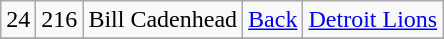<table class="wikitable" style="text-align:center">
<tr>
<td>24</td>
<td>216</td>
<td>Bill Cadenhead</td>
<td><a href='#'>Back</a></td>
<td><a href='#'>Detroit Lions</a></td>
</tr>
<tr>
</tr>
</table>
